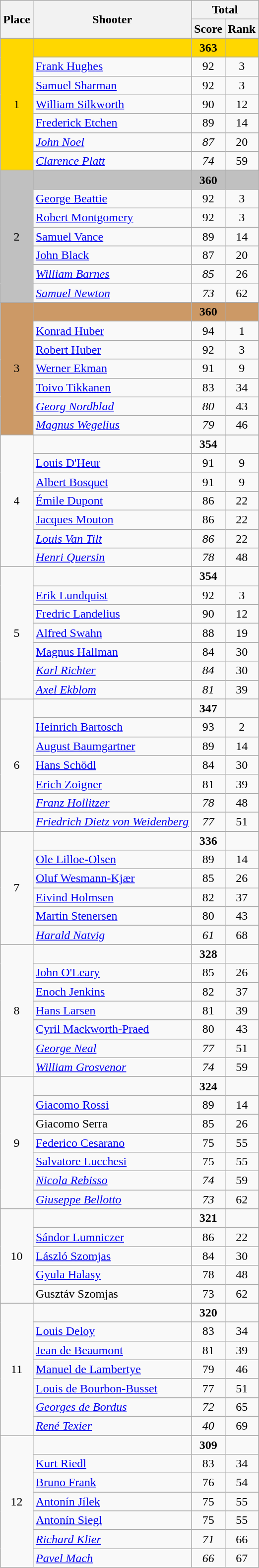<table class=wikitable style="text-align:center">
<tr>
<th rowspan=2>Place</th>
<th rowspan=2>Shooter</th>
<th colspan=2>Total</th>
</tr>
<tr>
<th>Score</th>
<th>Rank</th>
</tr>
<tr>
<td rowspan=8 align=center bgcolor=gold>1</td>
</tr>
<tr>
<td align=left bgcolor=gold></td>
<td bgcolor=gold><strong>363</strong></td>
<td bgcolor=gold></td>
</tr>
<tr>
<td align=left><a href='#'>Frank Hughes</a></td>
<td>92</td>
<td>3</td>
</tr>
<tr>
<td align=left><a href='#'>Samuel Sharman</a></td>
<td>92</td>
<td>3</td>
</tr>
<tr>
<td align=left><a href='#'>William Silkworth</a></td>
<td>90</td>
<td>12</td>
</tr>
<tr>
<td align=left><a href='#'>Frederick Etchen</a></td>
<td>89</td>
<td>14</td>
</tr>
<tr>
<td align=left><em><a href='#'>John Noel</a></em></td>
<td><em>87</em></td>
<td>20</td>
</tr>
<tr>
<td align=left><em><a href='#'>Clarence Platt</a></em></td>
<td><em>74</em></td>
<td>59</td>
</tr>
<tr>
<td rowspan=8 align=center bgcolor=silver>2</td>
</tr>
<tr>
<td align=left bgcolor=silver></td>
<td bgcolor=silver><strong>360</strong></td>
<td bgcolor=silver></td>
</tr>
<tr>
<td align=left><a href='#'>George Beattie</a></td>
<td>92</td>
<td>3</td>
</tr>
<tr>
<td align=left><a href='#'>Robert Montgomery</a></td>
<td>92</td>
<td>3</td>
</tr>
<tr>
<td align=left><a href='#'>Samuel Vance</a></td>
<td>89</td>
<td>14</td>
</tr>
<tr>
<td align=left><a href='#'>John Black</a></td>
<td>87</td>
<td>20</td>
</tr>
<tr>
<td align=left><em><a href='#'>William Barnes</a></em></td>
<td><em>85</em></td>
<td>26</td>
</tr>
<tr>
<td align=left><em><a href='#'>Samuel Newton</a></em></td>
<td><em>73</em></td>
<td>62</td>
</tr>
<tr>
<td rowspan=8 align=center bgcolor=cc9966>3</td>
</tr>
<tr>
<td align=left bgcolor=cc9966></td>
<td bgcolor=cc9966><strong>360</strong></td>
<td bgcolor=cc9966></td>
</tr>
<tr>
<td align=left><a href='#'>Konrad Huber</a></td>
<td>94</td>
<td>1</td>
</tr>
<tr>
<td align=left><a href='#'>Robert Huber</a></td>
<td>92</td>
<td>3</td>
</tr>
<tr>
<td align=left><a href='#'>Werner Ekman</a></td>
<td>91</td>
<td>9</td>
</tr>
<tr>
<td align=left><a href='#'>Toivo Tikkanen</a></td>
<td>83</td>
<td>34</td>
</tr>
<tr>
<td align=left><em><a href='#'>Georg Nordblad</a></em></td>
<td><em>80</em></td>
<td>43</td>
</tr>
<tr>
<td align=left><em><a href='#'>Magnus Wegelius</a></em></td>
<td><em>79</em></td>
<td>46</td>
</tr>
<tr>
<td rowspan=8>4</td>
</tr>
<tr>
<td align=left></td>
<td><strong>354</strong></td>
<td></td>
</tr>
<tr>
<td align=left><a href='#'>Louis D'Heur</a></td>
<td>91</td>
<td>9</td>
</tr>
<tr>
<td align=left><a href='#'>Albert Bosquet</a></td>
<td>91</td>
<td>9</td>
</tr>
<tr>
<td align=left><a href='#'>Émile Dupont</a></td>
<td>86</td>
<td>22</td>
</tr>
<tr>
<td align=left><a href='#'>Jacques Mouton</a></td>
<td>86</td>
<td>22</td>
</tr>
<tr>
<td align=left><em><a href='#'>Louis Van Tilt</a></em></td>
<td><em>86</em></td>
<td>22</td>
</tr>
<tr>
<td align=left><em><a href='#'>Henri Quersin</a></em></td>
<td><em>78</em></td>
<td>48</td>
</tr>
<tr>
<td rowspan=8>5</td>
</tr>
<tr>
<td align=left></td>
<td><strong>354</strong></td>
<td></td>
</tr>
<tr>
<td align=left><a href='#'>Erik Lundquist</a></td>
<td>92</td>
<td>3</td>
</tr>
<tr>
<td align=left><a href='#'>Fredric Landelius</a></td>
<td>90</td>
<td>12</td>
</tr>
<tr>
<td align=left><a href='#'>Alfred Swahn</a></td>
<td>88</td>
<td>19</td>
</tr>
<tr>
<td align=left><a href='#'>Magnus Hallman</a></td>
<td>84</td>
<td>30</td>
</tr>
<tr>
<td align=left><em><a href='#'>Karl Richter</a></em></td>
<td><em>84</em></td>
<td>30</td>
</tr>
<tr>
<td align=left><em><a href='#'>Axel Ekblom</a></em></td>
<td><em>81</em></td>
<td>39</td>
</tr>
<tr>
<td rowspan=8>6</td>
</tr>
<tr>
<td align=left></td>
<td><strong>347</strong></td>
<td></td>
</tr>
<tr>
<td align=left><a href='#'>Heinrich Bartosch</a></td>
<td>93</td>
<td>2</td>
</tr>
<tr>
<td align=left><a href='#'>August Baumgartner</a></td>
<td>89</td>
<td>14</td>
</tr>
<tr>
<td align=left><a href='#'>Hans Schödl</a></td>
<td>84</td>
<td>30</td>
</tr>
<tr>
<td align=left><a href='#'>Erich Zoigner</a></td>
<td>81</td>
<td>39</td>
</tr>
<tr>
<td align=left><em><a href='#'>Franz Hollitzer</a></em></td>
<td><em>78</em></td>
<td>48</td>
</tr>
<tr>
<td align=left><em><a href='#'>Friedrich Dietz von Weidenberg</a></em></td>
<td><em>77</em></td>
<td>51</td>
</tr>
<tr>
<td rowspan=7>7</td>
</tr>
<tr>
<td align=left></td>
<td><strong>336</strong></td>
<td></td>
</tr>
<tr>
<td align=left><a href='#'>Ole Lilloe-Olsen</a></td>
<td>89</td>
<td>14</td>
</tr>
<tr>
<td align=left><a href='#'>Oluf Wesmann-Kjær</a></td>
<td>85</td>
<td>26</td>
</tr>
<tr>
<td align=left><a href='#'>Eivind Holmsen</a></td>
<td>82</td>
<td>37</td>
</tr>
<tr>
<td align=left><a href='#'>Martin Stenersen</a></td>
<td>80</td>
<td>43</td>
</tr>
<tr>
<td align=left><em><a href='#'>Harald Natvig</a></em></td>
<td><em>61</em></td>
<td>68</td>
</tr>
<tr>
<td rowspan=8>8</td>
</tr>
<tr>
<td align=left></td>
<td><strong>328</strong></td>
<td></td>
</tr>
<tr>
<td align=left><a href='#'>John O'Leary</a></td>
<td>85</td>
<td>26</td>
</tr>
<tr>
<td align=left><a href='#'>Enoch Jenkins</a></td>
<td>82</td>
<td>37</td>
</tr>
<tr>
<td align=left><a href='#'>Hans Larsen</a></td>
<td>81</td>
<td>39</td>
</tr>
<tr>
<td align=left><a href='#'>Cyril Mackworth-Praed</a></td>
<td>80</td>
<td>43</td>
</tr>
<tr>
<td align=left><em><a href='#'>George Neal</a></em></td>
<td><em>77</em></td>
<td>51</td>
</tr>
<tr>
<td align=left><em><a href='#'>William Grosvenor</a></em></td>
<td><em>74</em></td>
<td>59</td>
</tr>
<tr>
<td rowspan=8>9</td>
</tr>
<tr>
<td align=left></td>
<td><strong>324</strong></td>
<td></td>
</tr>
<tr>
<td align=left><a href='#'>Giacomo Rossi</a></td>
<td>89</td>
<td>14</td>
</tr>
<tr>
<td align=left>Giacomo Serra</td>
<td>85</td>
<td>26</td>
</tr>
<tr>
<td align=left><a href='#'>Federico Cesarano</a></td>
<td>75</td>
<td>55</td>
</tr>
<tr>
<td align=left><a href='#'>Salvatore Lucchesi</a></td>
<td>75</td>
<td>55</td>
</tr>
<tr>
<td align=left><em><a href='#'>Nicola Rebisso</a></em></td>
<td><em>74</em></td>
<td>59</td>
</tr>
<tr>
<td align=left><em><a href='#'>Giuseppe Bellotto</a></em></td>
<td><em>73</em></td>
<td>62</td>
</tr>
<tr>
<td rowspan=6>10</td>
</tr>
<tr>
<td align=left></td>
<td><strong>321</strong></td>
<td></td>
</tr>
<tr>
<td align=left><a href='#'>Sándor Lumniczer</a></td>
<td>86</td>
<td>22</td>
</tr>
<tr>
<td align=left><a href='#'>László Szomjas</a></td>
<td>84</td>
<td>30</td>
</tr>
<tr>
<td align=left><a href='#'>Gyula Halasy</a></td>
<td>78</td>
<td>48</td>
</tr>
<tr>
<td align=left>Gusztáv Szomjas</td>
<td>73</td>
<td>62</td>
</tr>
<tr>
<td rowspan=8>11</td>
</tr>
<tr>
<td align=left></td>
<td><strong>320</strong></td>
<td></td>
</tr>
<tr>
<td align=left><a href='#'>Louis Deloy</a></td>
<td>83</td>
<td>34</td>
</tr>
<tr>
<td align=left><a href='#'>Jean de Beaumont</a></td>
<td>81</td>
<td>39</td>
</tr>
<tr>
<td align=left><a href='#'>Manuel de Lambertye</a></td>
<td>79</td>
<td>46</td>
</tr>
<tr>
<td align=left><a href='#'>Louis de Bourbon-Busset</a></td>
<td>77</td>
<td>51</td>
</tr>
<tr>
<td align=left><em><a href='#'>Georges de Bordus</a></em></td>
<td><em>72</em></td>
<td>65</td>
</tr>
<tr>
<td align=left><em><a href='#'>René Texier</a></em></td>
<td><em>40</em></td>
<td>69</td>
</tr>
<tr>
<td rowspan=8>12</td>
</tr>
<tr>
<td align=left></td>
<td><strong>309</strong></td>
<td></td>
</tr>
<tr>
<td align=left><a href='#'>Kurt Riedl</a></td>
<td>83</td>
<td>34</td>
</tr>
<tr>
<td align=left><a href='#'>Bruno Frank</a></td>
<td>76</td>
<td>54</td>
</tr>
<tr>
<td align=left><a href='#'>Antonín Jílek</a></td>
<td>75</td>
<td>55</td>
</tr>
<tr>
<td align=left><a href='#'>Antonín Siegl</a></td>
<td>75</td>
<td>55</td>
</tr>
<tr>
<td align=left><em><a href='#'>Richard Klier</a></em></td>
<td><em>71</em></td>
<td>66</td>
</tr>
<tr>
<td align=left><em><a href='#'>Pavel Mach</a></em></td>
<td><em>66</em></td>
<td>67</td>
</tr>
</table>
